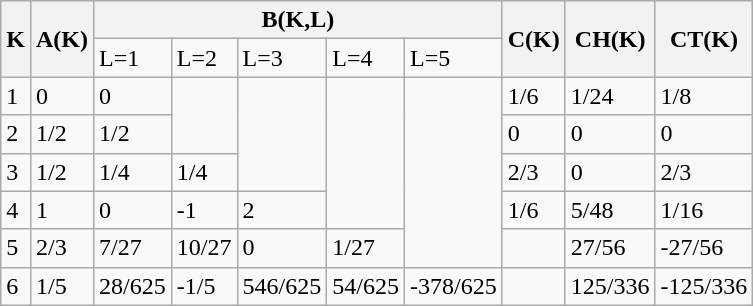<table class="wikitable">
<tr>
<th rowspan="2">K</th>
<th rowspan="2">A(K)</th>
<th colspan="5">B(K,L)</th>
<th rowspan="2">C(K)</th>
<th rowspan="2">CH(K)</th>
<th rowspan="2">CT(K)</th>
</tr>
<tr>
<td>L=1</td>
<td>L=2</td>
<td>L=3</td>
<td>L=4</td>
<td>L=5</td>
</tr>
<tr>
<td>1</td>
<td>0</td>
<td>0</td>
<td rowspan="2"></td>
<td rowspan="3"></td>
<td rowspan="4"></td>
<td rowspan="5"></td>
<td>1/6</td>
<td>1/24</td>
<td>1/8</td>
</tr>
<tr>
<td>2</td>
<td>1/2</td>
<td>1/2</td>
<td>0</td>
<td>0</td>
<td>0</td>
</tr>
<tr>
<td>3</td>
<td>1/2</td>
<td>1/4</td>
<td>1/4</td>
<td>2/3</td>
<td>0</td>
<td>2/3</td>
</tr>
<tr>
<td>4</td>
<td>1</td>
<td>0</td>
<td>-1</td>
<td>2</td>
<td>1/6</td>
<td>5/48</td>
<td>1/16</td>
</tr>
<tr>
<td>5</td>
<td>2/3</td>
<td>7/27</td>
<td>10/27</td>
<td>0</td>
<td>1/27</td>
<td></td>
<td>27/56</td>
<td>-27/56</td>
</tr>
<tr>
<td>6</td>
<td>1/5</td>
<td>28/625</td>
<td>-1/5</td>
<td>546/625</td>
<td>54/625</td>
<td>-378/625</td>
<td></td>
<td>125/336</td>
<td>-125/336</td>
</tr>
</table>
